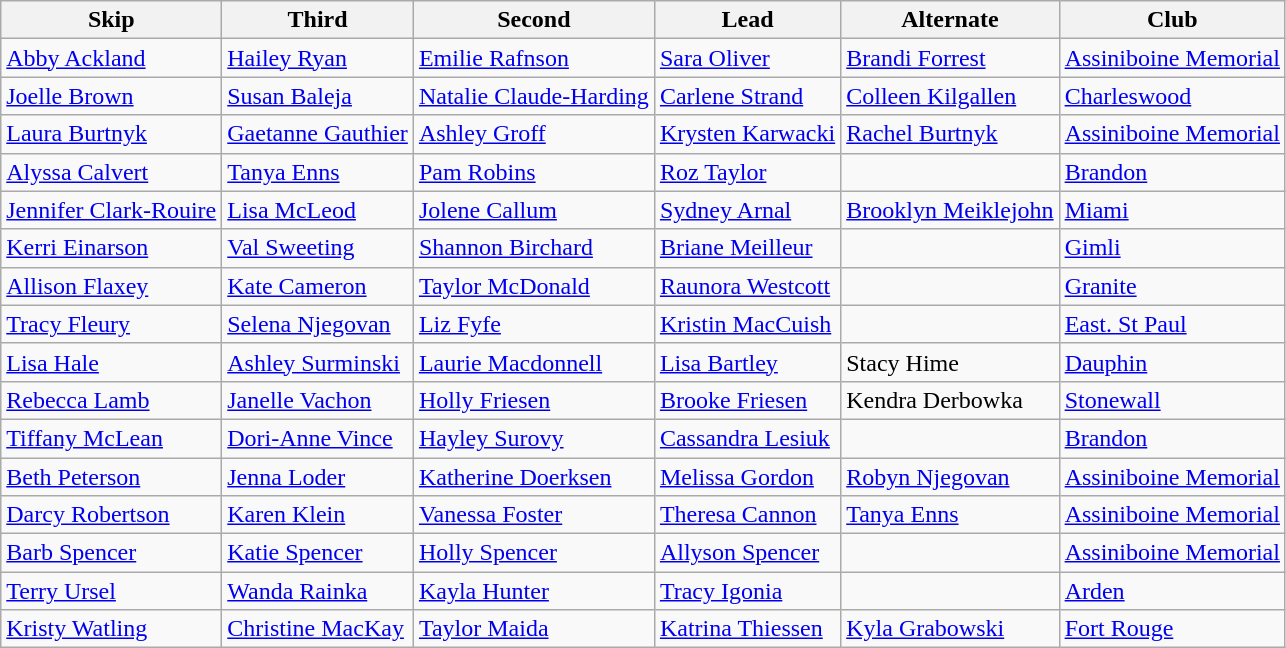<table class="wikitable">
<tr>
<th>Skip</th>
<th>Third</th>
<th>Second</th>
<th>Lead</th>
<th>Alternate</th>
<th>Club</th>
</tr>
<tr>
<td><a href='#'>Abby Ackland</a></td>
<td><a href='#'>Hailey Ryan</a></td>
<td><a href='#'>Emilie Rafnson</a></td>
<td><a href='#'>Sara Oliver</a></td>
<td><a href='#'>Brandi Forrest</a></td>
<td><a href='#'>Assiniboine Memorial</a></td>
</tr>
<tr>
<td><a href='#'>Joelle Brown</a></td>
<td><a href='#'>Susan Baleja</a></td>
<td><a href='#'>Natalie Claude-Harding</a></td>
<td><a href='#'>Carlene Strand</a></td>
<td><a href='#'>Colleen Kilgallen</a></td>
<td><a href='#'>Charleswood</a></td>
</tr>
<tr>
<td><a href='#'>Laura Burtnyk</a></td>
<td><a href='#'>Gaetanne Gauthier</a></td>
<td><a href='#'>Ashley Groff</a></td>
<td><a href='#'>Krysten Karwacki</a></td>
<td><a href='#'>Rachel Burtnyk</a></td>
<td><a href='#'>Assiniboine Memorial</a></td>
</tr>
<tr>
<td><a href='#'>Alyssa Calvert</a></td>
<td><a href='#'>Tanya Enns</a></td>
<td><a href='#'>Pam Robins</a></td>
<td><a href='#'>Roz Taylor</a></td>
<td></td>
<td><a href='#'>Brandon</a></td>
</tr>
<tr>
<td><a href='#'>Jennifer Clark-Rouire</a></td>
<td><a href='#'>Lisa McLeod</a></td>
<td><a href='#'>Jolene Callum</a></td>
<td><a href='#'>Sydney Arnal</a></td>
<td><a href='#'>Brooklyn Meiklejohn</a></td>
<td><a href='#'>Miami</a></td>
</tr>
<tr>
<td><a href='#'>Kerri Einarson</a></td>
<td><a href='#'>Val Sweeting</a></td>
<td><a href='#'>Shannon Birchard</a></td>
<td><a href='#'>Briane Meilleur</a></td>
<td></td>
<td><a href='#'>Gimli</a></td>
</tr>
<tr>
<td><a href='#'>Allison Flaxey</a></td>
<td><a href='#'>Kate Cameron</a></td>
<td><a href='#'>Taylor McDonald</a></td>
<td><a href='#'>Raunora Westcott</a></td>
<td></td>
<td><a href='#'>Granite</a></td>
</tr>
<tr>
<td><a href='#'>Tracy Fleury</a></td>
<td><a href='#'>Selena Njegovan</a></td>
<td><a href='#'>Liz Fyfe</a></td>
<td><a href='#'>Kristin MacCuish</a></td>
<td></td>
<td><a href='#'>East. St Paul</a></td>
</tr>
<tr>
<td><a href='#'>Lisa Hale</a></td>
<td><a href='#'>Ashley Surminski</a></td>
<td><a href='#'>Laurie Macdonnell</a></td>
<td><a href='#'>Lisa Bartley</a></td>
<td>Stacy Hime</td>
<td><a href='#'>Dauphin</a></td>
</tr>
<tr>
<td><a href='#'>Rebecca Lamb</a></td>
<td><a href='#'>Janelle Vachon</a></td>
<td><a href='#'>Holly Friesen</a></td>
<td><a href='#'>Brooke Friesen</a></td>
<td>Kendra Derbowka</td>
<td><a href='#'>Stonewall</a></td>
</tr>
<tr>
<td><a href='#'>Tiffany McLean</a></td>
<td><a href='#'>Dori-Anne Vince</a></td>
<td><a href='#'>Hayley Surovy</a></td>
<td><a href='#'>Cassandra Lesiuk</a></td>
<td></td>
<td><a href='#'>Brandon</a></td>
</tr>
<tr>
<td><a href='#'>Beth Peterson</a></td>
<td><a href='#'>Jenna Loder</a></td>
<td><a href='#'>Katherine Doerksen</a></td>
<td><a href='#'>Melissa Gordon</a></td>
<td><a href='#'>Robyn Njegovan</a></td>
<td><a href='#'>Assiniboine Memorial</a></td>
</tr>
<tr>
<td><a href='#'>Darcy Robertson</a></td>
<td><a href='#'>Karen Klein</a></td>
<td><a href='#'>Vanessa Foster</a></td>
<td><a href='#'>Theresa Cannon</a></td>
<td><a href='#'>Tanya Enns</a></td>
<td><a href='#'>Assiniboine Memorial</a></td>
</tr>
<tr>
<td><a href='#'>Barb Spencer</a></td>
<td><a href='#'>Katie Spencer</a></td>
<td><a href='#'>Holly Spencer</a></td>
<td><a href='#'>Allyson Spencer</a></td>
<td></td>
<td><a href='#'>Assiniboine Memorial</a></td>
</tr>
<tr>
<td><a href='#'>Terry Ursel</a></td>
<td><a href='#'>Wanda Rainka</a></td>
<td><a href='#'>Kayla Hunter</a></td>
<td><a href='#'>Tracy Igonia</a></td>
<td></td>
<td><a href='#'>Arden</a></td>
</tr>
<tr>
<td><a href='#'>Kristy Watling</a></td>
<td><a href='#'>Christine MacKay</a></td>
<td><a href='#'>Taylor Maida</a></td>
<td><a href='#'>Katrina Thiessen</a></td>
<td><a href='#'>Kyla Grabowski</a></td>
<td><a href='#'>Fort Rouge</a></td>
</tr>
</table>
